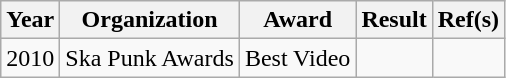<table class="wikitable plainrowheaders">
<tr align=center>
<th scope="col">Year</th>
<th scope="col">Organization</th>
<th scope="col">Award</th>
<th scope="col">Result</th>
<th scope="col">Ref(s)</th>
</tr>
<tr>
<td>2010</td>
<td>Ska Punk Awards</td>
<td>Best Video</td>
<td></td>
<td style="text-align:center;"></td>
</tr>
</table>
